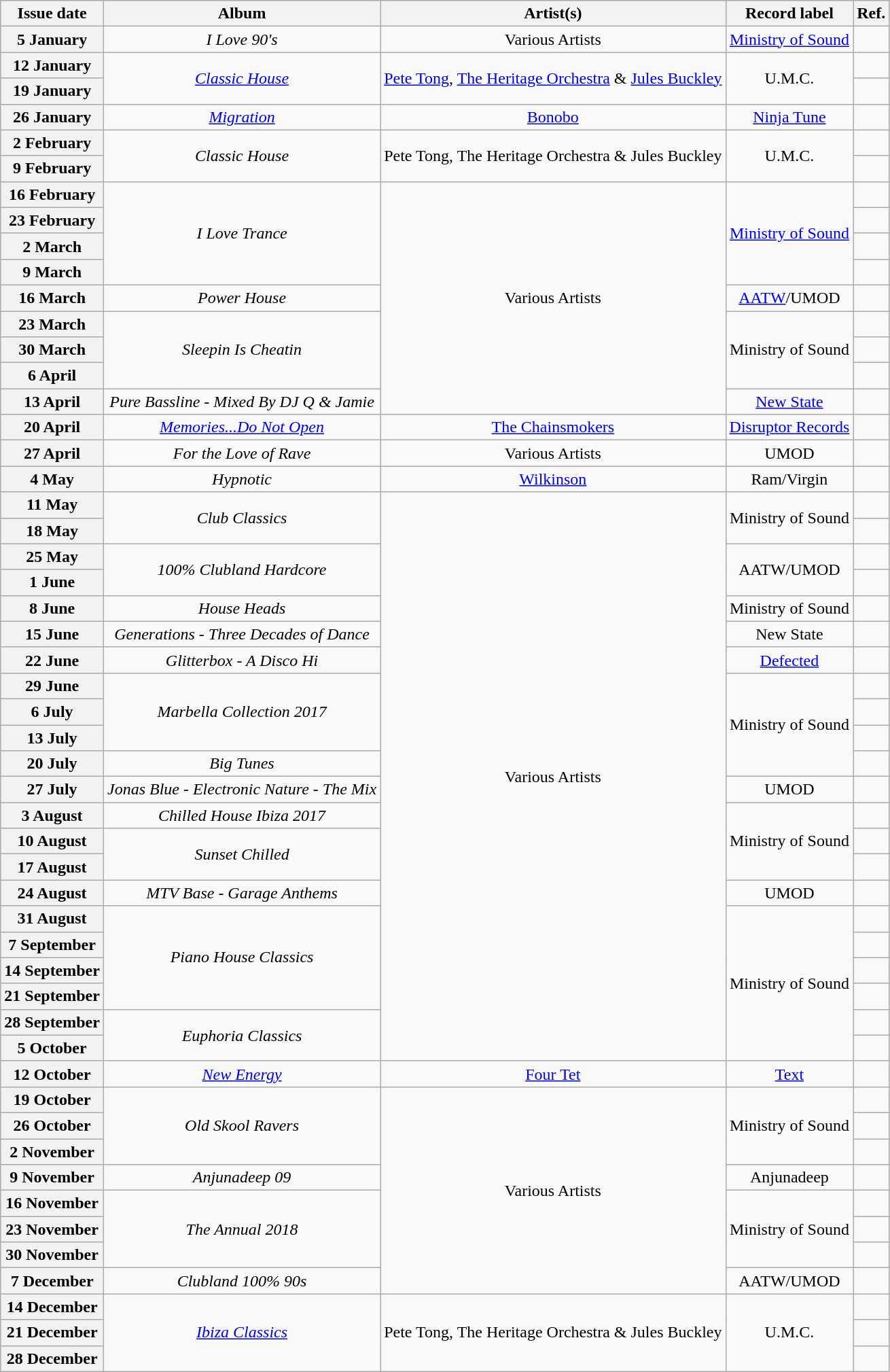<table class="wikitable plainrowheaders">
<tr>
<th scope="col">Issue date</th>
<th scope="col">Album</th>
<th scope="col">Artist(s)</th>
<th scope="col">Record label</th>
<th scope="col">Ref.</th>
</tr>
<tr>
<th scope="row">5 January</th>
<td align="center"><em>I Love 90's</em></td>
<td align="center">Various Artists</td>
<td align="center"><a href='#'>Ministry of Sound</a></td>
<td align="center"></td>
</tr>
<tr>
<th scope="row">12 January</th>
<td align="center" rowspan="2"><em><a href='#'>Classic House</a></em></td>
<td align="center" rowspan="2"><a href='#'>Pete Tong</a>, <a href='#'>The Heritage Orchestra</a> & <a href='#'>Jules Buckley</a></td>
<td align="center" rowspan="2">U.M.C.</td>
<td align="center"></td>
</tr>
<tr>
<th scope="row">19 January</th>
<td align="center"></td>
</tr>
<tr>
<th scope="row">26 January</th>
<td align="center"><em><a href='#'>Migration</a></em></td>
<td align="center"><a href='#'>Bonobo</a></td>
<td align="center"><a href='#'>Ninja Tune</a></td>
<td align="center"></td>
</tr>
<tr>
<th scope="row">2 February</th>
<td align="center" rowspan="2"><em>Classic House</em></td>
<td align="center" rowspan="2">Pete Tong, The Heritage Orchestra & Jules Buckley</td>
<td align="center" rowspan="2">U.M.C.</td>
<td align="center"></td>
</tr>
<tr>
<th scope="row">9 February</th>
<td align="center"></td>
</tr>
<tr>
<th scope="row">16 February</th>
<td align="center" rowspan="4"><em>I Love Trance</em></td>
<td align="center" rowspan="9">Various Artists</td>
<td align="center" rowspan="4"><a href='#'>Ministry of Sound</a></td>
<td align="center"></td>
</tr>
<tr>
<th scope="row">23 February</th>
<td align="center"></td>
</tr>
<tr>
<th scope="row">2 March</th>
<td align="center"></td>
</tr>
<tr>
<th scope="row">9 March</th>
<td align="center"></td>
</tr>
<tr>
<th scope="row">16 March</th>
<td align="center"><em>Power House</em></td>
<td align="center"><a href='#'>AATW</a>/UMOD</td>
<td align="center"></td>
</tr>
<tr>
<th scope="row">23 March</th>
<td align="center" rowspan="3"><em>Sleepin Is Cheatin</em></td>
<td align="center" rowspan="3">Ministry of Sound</td>
<td align="center"></td>
</tr>
<tr>
<th scope="row">30 March</th>
<td align="center"></td>
</tr>
<tr>
<th scope="row">6 April</th>
<td align="center"></td>
</tr>
<tr>
<th scope="row">13 April</th>
<td align="center"><em>Pure Bassline - Mixed By DJ Q & Jamie</em></td>
<td align="center"><a href='#'>New State</a></td>
<td align="center"></td>
</tr>
<tr>
<th scope="row">20 April</th>
<td align="center"><em><a href='#'>Memories...Do Not Open</a></em></td>
<td align="center"><a href='#'>The Chainsmokers</a></td>
<td align="center"><a href='#'>Disruptor Records</a></td>
<td align="center"></td>
</tr>
<tr>
<th scope="row">27 April</th>
<td align="center"><em>For the Love of Rave</em></td>
<td align="center">Various Artists</td>
<td align="center">UMOD</td>
<td align="center"></td>
</tr>
<tr>
<th scope="row">4 May</th>
<td align="center"><em>Hypnotic</em></td>
<td align="center"><a href='#'>Wilkinson</a></td>
<td align="center">Ram/Virgin</td>
<td align="center"></td>
</tr>
<tr>
<th scope="row">11 May</th>
<td align="center" rowspan="2"><em>Club Classics</em></td>
<td align="center" rowspan="22">Various Artists</td>
<td align="center" rowspan="2">Ministry of Sound</td>
<td align="center"></td>
</tr>
<tr>
<th scope="row">18 May</th>
<td align="center"></td>
</tr>
<tr>
<th scope="row">25 May</th>
<td align="center" rowspan="2"><em>100% Clubland Hardcore</em></td>
<td align="center" rowspan="2">AATW/UMOD</td>
<td align="center"></td>
</tr>
<tr>
<th scope="row">1 June</th>
<td align="center"></td>
</tr>
<tr>
<th scope="row">8 June</th>
<td align="center"><em>House Heads</em></td>
<td align="center">Ministry of Sound</td>
<td align="center"></td>
</tr>
<tr>
<th scope="row">15 June</th>
<td align="center"><em>Generations - Three Decades of Dance</em></td>
<td align="center">New State</td>
<td align="center"></td>
</tr>
<tr>
<th scope="row">22 June</th>
<td align="center"><em>Glitterbox - A Disco Hi</em></td>
<td align="center"><a href='#'>Defected</a></td>
<td align="center"></td>
</tr>
<tr>
<th scope="row">29 June</th>
<td align="center" rowspan="3"><em>Marbella Collection 2017</em></td>
<td align="center" rowspan="4">Ministry of Sound</td>
<td align="center"></td>
</tr>
<tr>
<th scope="row">6 July</th>
<td align="center"></td>
</tr>
<tr>
<th scope="row">13 July</th>
<td align="center"></td>
</tr>
<tr>
<th scope="row">20 July</th>
<td align="center"><em>Big Tunes</em></td>
<td align="center"></td>
</tr>
<tr>
<th scope="row">27 July</th>
<td align="center"><em>Jonas Blue - Electronic Nature - The Mix</em></td>
<td align="center">UMOD</td>
<td align="center"></td>
</tr>
<tr>
<th scope="row">3 August</th>
<td align="center"><em>Chilled House Ibiza 2017</em></td>
<td align="center" rowspan="3">Ministry of Sound</td>
<td align="center"></td>
</tr>
<tr>
<th scope="row">10 August</th>
<td align="center" rowspan="2"><em>Sunset Chilled</em></td>
<td align="center"></td>
</tr>
<tr>
<th scope=row>17 August</th>
<td align="center"></td>
</tr>
<tr>
<th scope="row">24 August</th>
<td align="center"><em>MTV Base - Garage Anthems</em></td>
<td align="center">UMOD</td>
<td align="center"></td>
</tr>
<tr>
<th scope="row">31 August</th>
<td align="center" rowspan="4"><em>Piano House Classics</em></td>
<td align="center" rowspan="6">Ministry of Sound</td>
<td align="center"></td>
</tr>
<tr>
<th scope="row">7 September</th>
<td align="center"></td>
</tr>
<tr>
<th scope="row">14 September</th>
<td align="center"></td>
</tr>
<tr>
<th scope="row">21 September</th>
<td align="center"></td>
</tr>
<tr>
<th scope="row">28 September</th>
<td align="center" rowspan="2"><em>Euphoria Classics</em></td>
<td align="center"></td>
</tr>
<tr>
<th scope="row">5 October</th>
<td align="center"></td>
</tr>
<tr>
<th scope="row">12 October</th>
<td align="center"><em><a href='#'>New Energy</a></em></td>
<td align="center"><a href='#'>Four Tet</a></td>
<td align="center"><a href='#'>Text</a></td>
<td align="center"></td>
</tr>
<tr>
<th scope="row">19 October</th>
<td align="center" rowspan="3"><em>Old Skool Ravers</em></td>
<td align="center" rowspan="8">Various Artists</td>
<td align="center" rowspan="3">Ministry of Sound</td>
<td align="center"></td>
</tr>
<tr>
<th scope="row">26 October</th>
<td align="center"></td>
</tr>
<tr>
<th scope="row">2 November</th>
<td align="center"></td>
</tr>
<tr>
<th scope="row">9 November</th>
<td align="center"><em>Anjunadeep 09</em></td>
<td align="center">Anjunadeep</td>
<td align="center"></td>
</tr>
<tr>
<th scope="row">16 November</th>
<td align="center" rowspan="3"><em>The Annual 2018</em></td>
<td align="center" rowspan="3">Ministry of Sound</td>
<td align="center"></td>
</tr>
<tr>
<th scope="row">23 November</th>
<td align="center"></td>
</tr>
<tr>
<th scope="row">30 November</th>
<td align="center"></td>
</tr>
<tr>
<th scope="row">7 December</th>
<td align="center"><em>Clubland 100% 90s</em></td>
<td align="center">AATW/UMOD</td>
<td align="center"></td>
</tr>
<tr>
<th scope="row">14 December</th>
<td align="center" rowspan="3"><em><a href='#'>Ibiza Classics</a></em></td>
<td align="center" rowspan="3">Pete Tong, The Heritage Orchestra & Jules Buckley</td>
<td align="center" rowspan="3">U.M.C.</td>
<td align="center"></td>
</tr>
<tr>
<th scope="row">21 December</th>
<td align="center"></td>
</tr>
<tr>
<th scope="row">28 December</th>
<td align="center"></td>
</tr>
</table>
